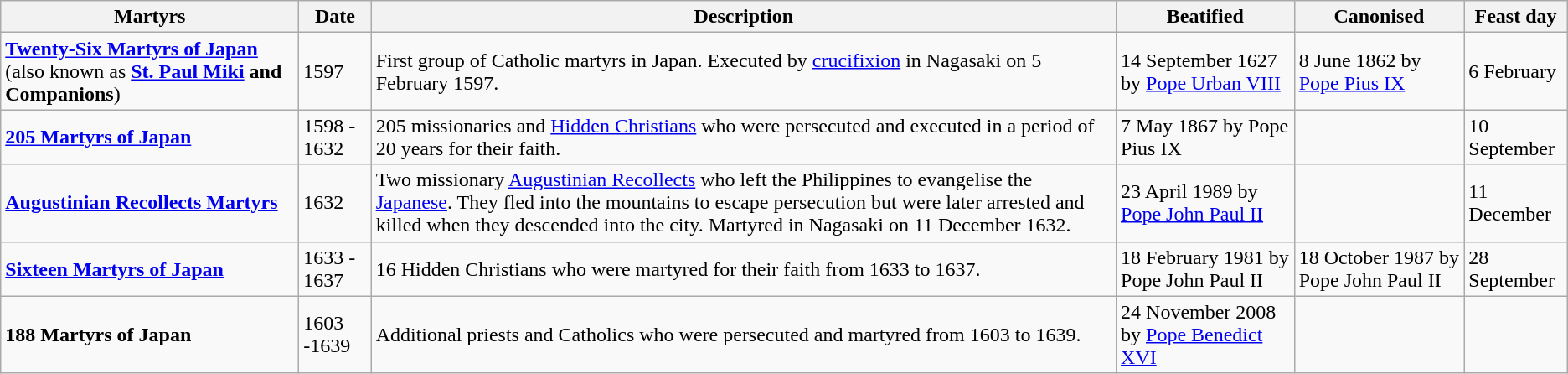<table class="wikitable">
<tr>
<th>Martyrs</th>
<th>Date</th>
<th>Description</th>
<th>Beatified</th>
<th>Canonised</th>
<th>Feast day</th>
</tr>
<tr>
<td><a href='#'><strong>Twenty-Six Martyrs of Japan</strong></a> (also known as <strong><a href='#'>St. Paul Miki</a> and Companions</strong>)</td>
<td>1597</td>
<td>First group of Catholic martyrs in Japan. Executed by <a href='#'>crucifixion</a> in Nagasaki on 5 February 1597.</td>
<td>14 September 1627 by <a href='#'>Pope Urban VIII</a></td>
<td>8 June 1862 by <a href='#'>Pope Pius IX</a></td>
<td>6 February</td>
</tr>
<tr>
<td><strong><a href='#'>205 Martyrs of Japan</a></strong></td>
<td>1598 - 1632</td>
<td>205 missionaries and <a href='#'>Hidden Christians</a> who were persecuted and executed in a period of 20 years for their faith.</td>
<td>7 May 1867 by Pope Pius IX</td>
<td></td>
<td>10 September</td>
</tr>
<tr>
<td><a href='#'><strong>Augustinian Recollects Martyrs</strong></a></td>
<td>1632</td>
<td>Two missionary <a href='#'>Augustinian Recollects</a> who left the Philippines to evangelise the <a href='#'>Japanese</a>. They fled into the mountains to escape persecution but were later arrested and killed when they descended into the city. Martyred in Nagasaki on 11 December 1632.</td>
<td>23 April 1989 by <a href='#'>Pope John Paul II</a></td>
<td></td>
<td>11 December</td>
</tr>
<tr>
<td><a href='#'><strong>Sixteen Martyrs of Japan</strong></a></td>
<td>1633 - 1637</td>
<td>16 Hidden Christians who were martyred for their faith from 1633 to 1637.</td>
<td>18 February 1981 by Pope John Paul II</td>
<td>18 October 1987 by Pope John Paul II</td>
<td>28 September</td>
</tr>
<tr>
<td><strong>188 Martyrs of Japan</strong></td>
<td>1603 -1639</td>
<td>Additional priests and Catholics who were persecuted and martyred from 1603 to 1639.</td>
<td>24 November 2008 by <a href='#'>Pope Benedict XVI</a></td>
<td></td>
<td></td>
</tr>
</table>
